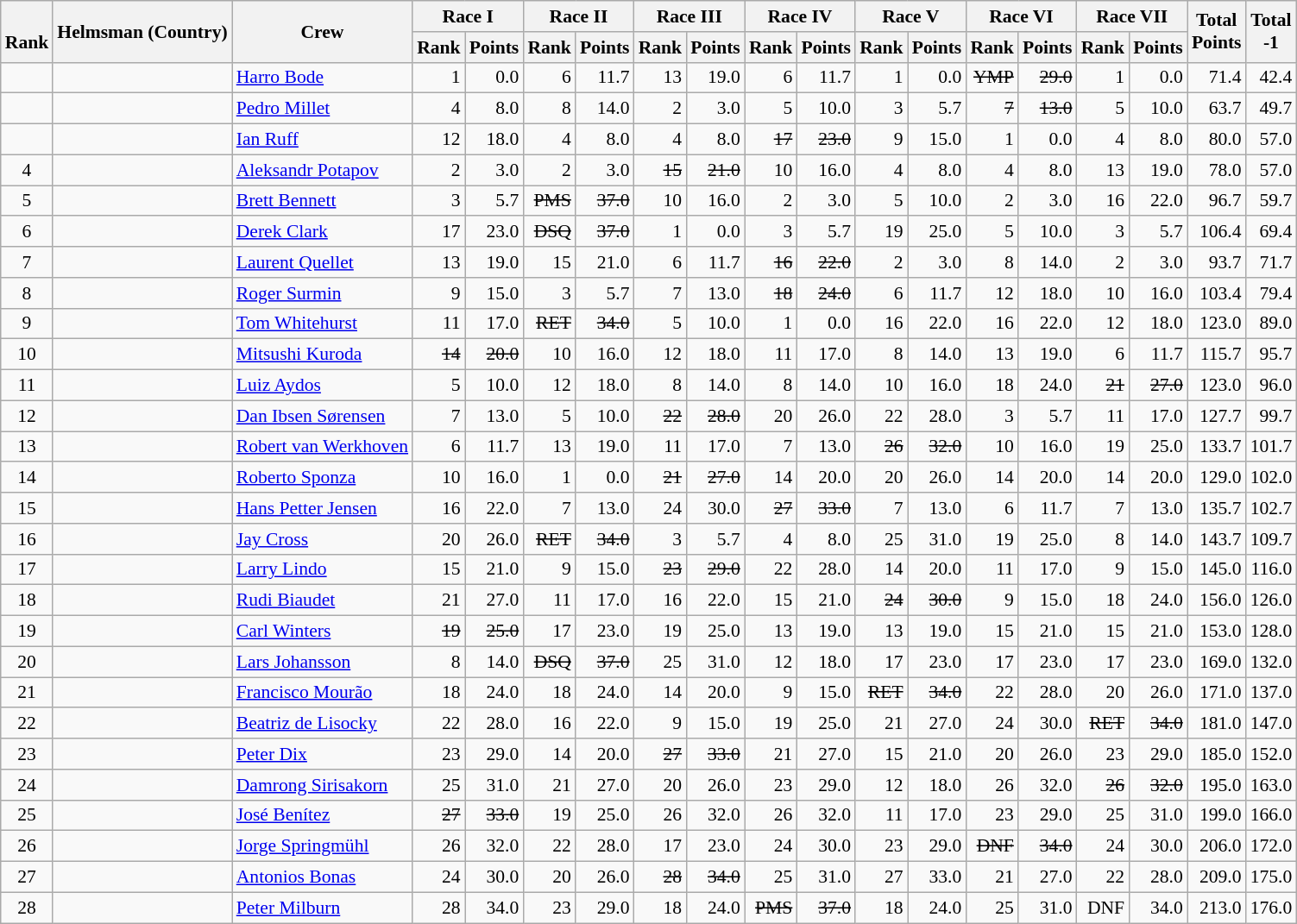<table class="wikitable" style="text-align:right; font-size:90%">
<tr>
<th rowspan="2"><br>Rank</th>
<th rowspan="2">Helmsman (Country)</th>
<th rowspan="2">Crew</th>
<th colspan="2">Race I</th>
<th colspan="2">Race II</th>
<th colspan="2">Race III</th>
<th colspan="2">Race IV</th>
<th colspan="2">Race V</th>
<th colspan="2">Race VI</th>
<th colspan="2">Race VII</th>
<th rowspan="2">Total <br>Points <br> </th>
<th rowspan="2">Total<br>-1<br> </th>
</tr>
<tr>
<th>Rank</th>
<th>Points</th>
<th>Rank</th>
<th>Points</th>
<th>Rank</th>
<th>Points</th>
<th>Rank</th>
<th>Points</th>
<th>Rank</th>
<th>Points</th>
<th>Rank</th>
<th>Points</th>
<th>Rank</th>
<th>Points</th>
</tr>
<tr>
<td align=center></td>
<td align=left></td>
<td align=left><a href='#'>Harro Bode</a> </td>
<td>1</td>
<td>0.0</td>
<td>6</td>
<td>11.7</td>
<td>13</td>
<td>19.0</td>
<td>6</td>
<td>11.7</td>
<td>1</td>
<td>0.0</td>
<td><s>YMP</s></td>
<td><s>29.0</s></td>
<td>1</td>
<td>0.0</td>
<td>71.4</td>
<td>42.4</td>
</tr>
<tr>
<td align=center></td>
<td align=left></td>
<td align=left><a href='#'>Pedro Millet</a> </td>
<td>4</td>
<td>8.0</td>
<td>8</td>
<td>14.0</td>
<td>2</td>
<td>3.0</td>
<td>5</td>
<td>10.0</td>
<td>3</td>
<td>5.7</td>
<td><s>7</s></td>
<td><s>13.0</s></td>
<td>5</td>
<td>10.0</td>
<td>63.7</td>
<td>49.7</td>
</tr>
<tr>
<td align=center></td>
<td align=left></td>
<td align=left><a href='#'>Ian Ruff</a> </td>
<td>12</td>
<td>18.0</td>
<td>4</td>
<td>8.0</td>
<td>4</td>
<td>8.0</td>
<td><s>17</s></td>
<td><s>23.0</s></td>
<td>9</td>
<td>15.0</td>
<td>1</td>
<td>0.0</td>
<td>4</td>
<td>8.0</td>
<td>80.0</td>
<td>57.0</td>
</tr>
<tr>
<td align=center>4</td>
<td align=left></td>
<td align=left><a href='#'>Aleksandr Potapov</a> </td>
<td>2</td>
<td>3.0</td>
<td>2</td>
<td>3.0</td>
<td><s>15</s></td>
<td><s>21.0</s></td>
<td>10</td>
<td>16.0</td>
<td>4</td>
<td>8.0</td>
<td>4</td>
<td>8.0</td>
<td>13</td>
<td>19.0</td>
<td>78.0</td>
<td>57.0</td>
</tr>
<tr>
<td align=center>5</td>
<td align=left></td>
<td align=left><a href='#'>Brett Bennett</a> </td>
<td>3</td>
<td>5.7</td>
<td><s>PMS</s></td>
<td><s>37.0</s></td>
<td>10</td>
<td>16.0</td>
<td>2</td>
<td>3.0</td>
<td>5</td>
<td>10.0</td>
<td>2</td>
<td>3.0</td>
<td>16</td>
<td>22.0</td>
<td>96.7</td>
<td>59.7</td>
</tr>
<tr>
<td align=center>6</td>
<td align=left></td>
<td align=left><a href='#'>Derek Clark</a> </td>
<td>17</td>
<td>23.0</td>
<td><s>DSQ</s></td>
<td><s>37.0</s></td>
<td>1</td>
<td>0.0</td>
<td>3</td>
<td>5.7</td>
<td>19</td>
<td>25.0</td>
<td>5</td>
<td>10.0</td>
<td>3</td>
<td>5.7</td>
<td>106.4</td>
<td>69.4</td>
</tr>
<tr>
<td align=center>7</td>
<td align=left></td>
<td align=left><a href='#'>Laurent Quellet</a> </td>
<td>13</td>
<td>19.0</td>
<td>15</td>
<td>21.0</td>
<td>6</td>
<td>11.7</td>
<td><s>16</s></td>
<td><s>22.0</s></td>
<td>2</td>
<td>3.0</td>
<td>8</td>
<td>14.0</td>
<td>2</td>
<td>3.0</td>
<td>93.7</td>
<td>71.7</td>
</tr>
<tr>
<td align=center>8</td>
<td align=left></td>
<td align=left><a href='#'>Roger Surmin</a> </td>
<td>9</td>
<td>15.0</td>
<td>3</td>
<td>5.7</td>
<td>7</td>
<td>13.0</td>
<td><s>18</s></td>
<td><s>24.0</s></td>
<td>6</td>
<td>11.7</td>
<td>12</td>
<td>18.0</td>
<td>10</td>
<td>16.0</td>
<td>103.4</td>
<td>79.4</td>
</tr>
<tr>
<td align=center>9</td>
<td align=left></td>
<td align=left><a href='#'>Tom Whitehurst</a> </td>
<td>11</td>
<td>17.0</td>
<td><s>RET</s></td>
<td><s>34.0</s></td>
<td>5</td>
<td>10.0</td>
<td>1</td>
<td>0.0</td>
<td>16</td>
<td>22.0</td>
<td>16</td>
<td>22.0</td>
<td>12</td>
<td>18.0</td>
<td>123.0</td>
<td>89.0</td>
</tr>
<tr>
<td align=center>10</td>
<td align=left></td>
<td align=left><a href='#'>Mitsushi Kuroda</a> </td>
<td><s>14</s></td>
<td><s>20.0</s></td>
<td>10</td>
<td>16.0</td>
<td>12</td>
<td>18.0</td>
<td>11</td>
<td>17.0</td>
<td>8</td>
<td>14.0</td>
<td>13</td>
<td>19.0</td>
<td>6</td>
<td>11.7</td>
<td>115.7</td>
<td>95.7</td>
</tr>
<tr>
<td align=center>11</td>
<td align=left></td>
<td align=left><a href='#'>Luiz Aydos</a> </td>
<td>5</td>
<td>10.0</td>
<td>12</td>
<td>18.0</td>
<td>8</td>
<td>14.0</td>
<td>8</td>
<td>14.0</td>
<td>10</td>
<td>16.0</td>
<td>18</td>
<td>24.0</td>
<td><s>21</s></td>
<td><s>27.0</s></td>
<td>123.0</td>
<td>96.0</td>
</tr>
<tr>
<td align=center>12</td>
<td align=left></td>
<td align=left><a href='#'>Dan Ibsen Sørensen</a> </td>
<td>7</td>
<td>13.0</td>
<td>5</td>
<td>10.0</td>
<td><s>22</s></td>
<td><s>28.0</s></td>
<td>20</td>
<td>26.0</td>
<td>22</td>
<td>28.0</td>
<td>3</td>
<td>5.7</td>
<td>11</td>
<td>17.0</td>
<td>127.7</td>
<td>99.7</td>
</tr>
<tr>
<td align=center>13</td>
<td align=left></td>
<td align=left><a href='#'>Robert van Werkhoven</a> </td>
<td>6</td>
<td>11.7</td>
<td>13</td>
<td>19.0</td>
<td>11</td>
<td>17.0</td>
<td>7</td>
<td>13.0</td>
<td><s>26</s></td>
<td><s>32.0</s></td>
<td>10</td>
<td>16.0</td>
<td>19</td>
<td>25.0</td>
<td>133.7</td>
<td>101.7</td>
</tr>
<tr>
<td align=center>14</td>
<td align=left></td>
<td align=left><a href='#'>Roberto Sponza</a> </td>
<td>10</td>
<td>16.0</td>
<td>1</td>
<td>0.0</td>
<td><s>21</s></td>
<td><s>27.0</s></td>
<td>14</td>
<td>20.0</td>
<td>20</td>
<td>26.0</td>
<td>14</td>
<td>20.0</td>
<td>14</td>
<td>20.0</td>
<td>129.0</td>
<td>102.0</td>
</tr>
<tr>
<td align=center>15</td>
<td align=left></td>
<td align=left><a href='#'>Hans Petter Jensen</a> </td>
<td>16</td>
<td>22.0</td>
<td>7</td>
<td>13.0</td>
<td>24</td>
<td>30.0</td>
<td><s>27</s></td>
<td><s>33.0</s></td>
<td>7</td>
<td>13.0</td>
<td>6</td>
<td>11.7</td>
<td>7</td>
<td>13.0</td>
<td>135.7</td>
<td>102.7</td>
</tr>
<tr>
<td align=center>16</td>
<td align=left></td>
<td align=left><a href='#'>Jay Cross</a> </td>
<td>20</td>
<td>26.0</td>
<td><s>RET</s></td>
<td><s>34.0</s></td>
<td>3</td>
<td>5.7</td>
<td>4</td>
<td>8.0</td>
<td>25</td>
<td>31.0</td>
<td>19</td>
<td>25.0</td>
<td>8</td>
<td>14.0</td>
<td>143.7</td>
<td>109.7</td>
</tr>
<tr>
<td align=center>17</td>
<td align=left></td>
<td align=left><a href='#'>Larry Lindo</a> </td>
<td>15</td>
<td>21.0</td>
<td>9</td>
<td>15.0</td>
<td><s>23</s></td>
<td><s>29.0</s></td>
<td>22</td>
<td>28.0</td>
<td>14</td>
<td>20.0</td>
<td>11</td>
<td>17.0</td>
<td>9</td>
<td>15.0</td>
<td>145.0</td>
<td>116.0</td>
</tr>
<tr>
<td align=center>18</td>
<td align=left></td>
<td align=left><a href='#'>Rudi Biaudet</a> </td>
<td>21</td>
<td>27.0</td>
<td>11</td>
<td>17.0</td>
<td>16</td>
<td>22.0</td>
<td>15</td>
<td>21.0</td>
<td><s>24</s></td>
<td><s>30.0</s></td>
<td>9</td>
<td>15.0</td>
<td>18</td>
<td>24.0</td>
<td>156.0</td>
<td>126.0</td>
</tr>
<tr>
<td align=center>19</td>
<td align=left></td>
<td align=left><a href='#'>Carl Winters</a> </td>
<td><s>19</s></td>
<td><s>25.0</s></td>
<td>17</td>
<td>23.0</td>
<td>19</td>
<td>25.0</td>
<td>13</td>
<td>19.0</td>
<td>13</td>
<td>19.0</td>
<td>15</td>
<td>21.0</td>
<td>15</td>
<td>21.0</td>
<td>153.0</td>
<td>128.0</td>
</tr>
<tr>
<td align=center>20</td>
<td align=left></td>
<td align=left><a href='#'>Lars Johansson</a> </td>
<td>8</td>
<td>14.0</td>
<td><s>DSQ</s></td>
<td><s>37.0</s></td>
<td>25</td>
<td>31.0</td>
<td>12</td>
<td>18.0</td>
<td>17</td>
<td>23.0</td>
<td>17</td>
<td>23.0</td>
<td>17</td>
<td>23.0</td>
<td>169.0</td>
<td>132.0</td>
</tr>
<tr>
<td align=center>21</td>
<td align=left></td>
<td align=left><a href='#'>Francisco Mourão</a> </td>
<td>18</td>
<td>24.0</td>
<td>18</td>
<td>24.0</td>
<td>14</td>
<td>20.0</td>
<td>9</td>
<td>15.0</td>
<td><s>RET</s></td>
<td><s>34.0</s></td>
<td>22</td>
<td>28.0</td>
<td>20</td>
<td>26.0</td>
<td>171.0</td>
<td>137.0</td>
</tr>
<tr>
<td align=center>22</td>
<td align=left></td>
<td align=left><a href='#'>Beatriz de Lisocky</a> </td>
<td>22</td>
<td>28.0</td>
<td>16</td>
<td>22.0</td>
<td>9</td>
<td>15.0</td>
<td>19</td>
<td>25.0</td>
<td>21</td>
<td>27.0</td>
<td>24</td>
<td>30.0</td>
<td><s>RET</s></td>
<td><s>34.0</s></td>
<td>181.0</td>
<td>147.0</td>
</tr>
<tr>
<td align=center>23</td>
<td align=left></td>
<td align=left><a href='#'>Peter Dix</a> </td>
<td>23</td>
<td>29.0</td>
<td>14</td>
<td>20.0</td>
<td><s>27</s></td>
<td><s>33.0</s></td>
<td>21</td>
<td>27.0</td>
<td>15</td>
<td>21.0</td>
<td>20</td>
<td>26.0</td>
<td>23</td>
<td>29.0</td>
<td>185.0</td>
<td>152.0</td>
</tr>
<tr>
<td align=center>24</td>
<td align=left></td>
<td align=left><a href='#'>Damrong Sirisakorn</a> </td>
<td>25</td>
<td>31.0</td>
<td>21</td>
<td>27.0</td>
<td>20</td>
<td>26.0</td>
<td>23</td>
<td>29.0</td>
<td>12</td>
<td>18.0</td>
<td>26</td>
<td>32.0</td>
<td><s>26</s></td>
<td><s>32.0</s></td>
<td>195.0</td>
<td>163.0</td>
</tr>
<tr>
<td align=center>25</td>
<td align=left></td>
<td align=left><a href='#'>José Benítez</a> </td>
<td><s>27</s></td>
<td><s>33.0</s></td>
<td>19</td>
<td>25.0</td>
<td>26</td>
<td>32.0</td>
<td>26</td>
<td>32.0</td>
<td>11</td>
<td>17.0</td>
<td>23</td>
<td>29.0</td>
<td>25</td>
<td>31.0</td>
<td>199.0</td>
<td>166.0</td>
</tr>
<tr>
<td align=center>26</td>
<td align=left></td>
<td align=left><a href='#'>Jorge Springmühl</a> </td>
<td>26</td>
<td>32.0</td>
<td>22</td>
<td>28.0</td>
<td>17</td>
<td>23.0</td>
<td>24</td>
<td>30.0</td>
<td>23</td>
<td>29.0</td>
<td><s>DNF</s></td>
<td><s>34.0</s></td>
<td>24</td>
<td>30.0</td>
<td>206.0</td>
<td>172.0</td>
</tr>
<tr>
<td align=center>27</td>
<td align=left></td>
<td align=left><a href='#'>Antonios Bonas</a> </td>
<td>24</td>
<td>30.0</td>
<td>20</td>
<td>26.0</td>
<td><s>28</s></td>
<td><s>34.0</s></td>
<td>25</td>
<td>31.0</td>
<td>27</td>
<td>33.0</td>
<td>21</td>
<td>27.0</td>
<td>22</td>
<td>28.0</td>
<td>209.0</td>
<td>175.0</td>
</tr>
<tr>
<td align=center>28</td>
<td align=left></td>
<td align=left><a href='#'>Peter Milburn</a> </td>
<td>28</td>
<td>34.0</td>
<td>23</td>
<td>29.0</td>
<td>18</td>
<td>24.0</td>
<td><s>PMS</s></td>
<td><s>37.0</s></td>
<td>18</td>
<td>24.0</td>
<td>25</td>
<td>31.0</td>
<td>DNF</td>
<td>34.0</td>
<td>213.0</td>
<td>176.0</td>
</tr>
</table>
